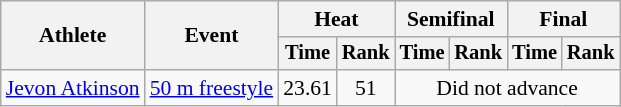<table class=wikitable style="font-size:90%">
<tr>
<th rowspan="2">Athlete</th>
<th rowspan="2">Event</th>
<th colspan="2">Heat</th>
<th colspan="2">Semifinal</th>
<th colspan="2">Final</th>
</tr>
<tr style="font-size:95%">
<th>Time</th>
<th>Rank</th>
<th>Time</th>
<th>Rank</th>
<th>Time</th>
<th>Rank</th>
</tr>
<tr align=center>
<td align=left><a href='#'>Jevon Atkinson</a></td>
<td align=left><a href='#'>50 m freestyle</a></td>
<td>23.61</td>
<td>51</td>
<td colspan=4>Did not advance</td>
</tr>
</table>
